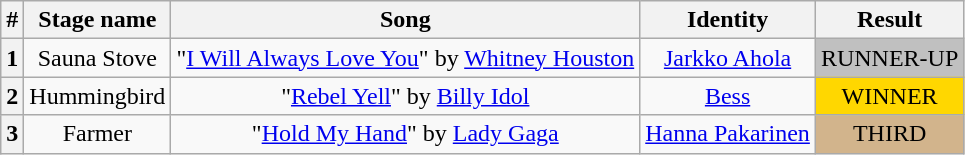<table class="wikitable plainrowheaders" style="text-align: center;">
<tr>
<th>#</th>
<th>Stage name</th>
<th>Song</th>
<th>Identity</th>
<th>Result</th>
</tr>
<tr>
<th>1</th>
<td>Sauna Stove</td>
<td>"<a href='#'>I Will Always Love You</a>" by <a href='#'>Whitney Houston</a></td>
<td><a href='#'>Jarkko Ahola</a></td>
<td bgcolor=silver>RUNNER-UP</td>
</tr>
<tr>
<th>2</th>
<td>Hummingbird</td>
<td>"<a href='#'>Rebel Yell</a>" by <a href='#'>Billy Idol</a></td>
<td><a href='#'>Bess</a></td>
<td bgcolor=gold>WINNER</td>
</tr>
<tr>
<th>3</th>
<td>Farmer</td>
<td>"<a href='#'>Hold My Hand</a>" by <a href='#'>Lady Gaga</a></td>
<td><a href='#'>Hanna Pakarinen</a></td>
<td bgcolor=tan>THIRD</td>
</tr>
</table>
